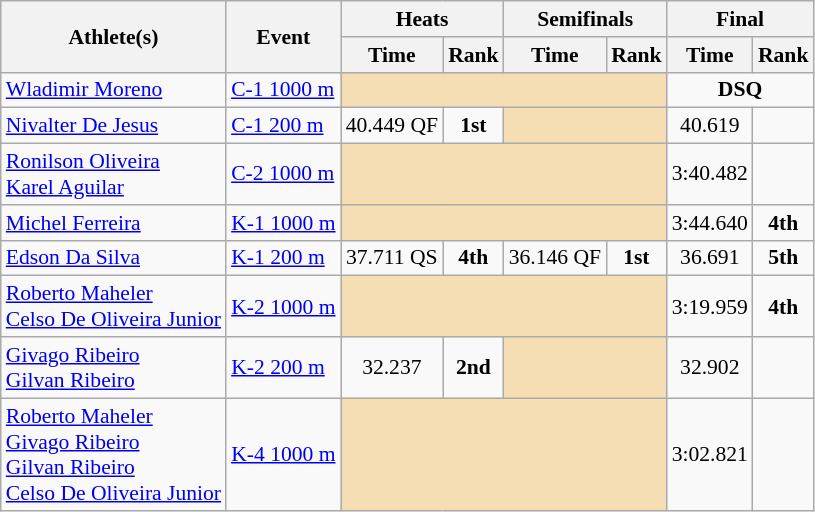<table class="wikitable" style="font-size:90%">
<tr>
<th rowspan=2>Athlete(s)</th>
<th rowspan=2>Event</th>
<th colspan=2>Heats</th>
<th colspan=2>Semifinals</th>
<th colspan=2>Final</th>
</tr>
<tr>
<th>Time</th>
<th>Rank</th>
<th>Time</th>
<th>Rank</th>
<th>Time</th>
<th>Rank</th>
</tr>
<tr>
<td><a href='#'>Wladimir Moreno</a></td>
<td><a href='#'>C-1 1000 m</a></td>
<td bgcolor=wheat colspan="4"></td>
<td align=center colspan="7"><strong>DSQ</strong></td>
</tr>
<tr>
<td><a href='#'>Nivalter De Jesus</a></td>
<td><a href='#'>C-1 200 m</a></td>
<td align=center>40.449 QF</td>
<td align=center><strong>1st</strong></td>
<td bgcolor=wheat colspan="2"></td>
<td align=center>40.619</td>
<td align=center></td>
</tr>
<tr>
<td><a href='#'>Ronilson Oliveira</a><br><a href='#'>Karel Aguilar</a></td>
<td><a href='#'>C-2 1000 m</a></td>
<td bgcolor=wheat colspan="4"></td>
<td align=center>3:40.482</td>
<td align=center></td>
</tr>
<tr>
<td><a href='#'>Michel Ferreira</a></td>
<td><a href='#'>K-1 1000 m</a></td>
<td bgcolor=wheat colspan="4"></td>
<td align=center>3:44.640</td>
<td align=center><strong>4th</strong></td>
</tr>
<tr>
<td><a href='#'>Edson Da Silva</a></td>
<td><a href='#'>K-1 200 m</a></td>
<td align=center>37.711 QS</td>
<td align=center><strong>4th</strong></td>
<td align=center>36.146 QF</td>
<td align=center><strong>1st</strong></td>
<td align=center>36.691</td>
<td align=center><strong>5th</strong></td>
</tr>
<tr>
<td><a href='#'>Roberto Maheler</a><br><a href='#'>Celso De Oliveira Junior</a></td>
<td><a href='#'>K-2 1000 m</a></td>
<td bgcolor=wheat colspan="4"></td>
<td align=center>3:19.959</td>
<td align=center><strong>4th</strong></td>
</tr>
<tr>
<td><a href='#'>Givago Ribeiro</a><br><a href='#'>Gilvan Ribeiro</a></td>
<td><a href='#'>K-2 200 m</a></td>
<td align=center>32.237</td>
<td align=center><strong>2nd</strong></td>
<td bgcolor=wheat colspan="2"></td>
<td align=center>32.902</td>
<td align=center></td>
</tr>
<tr>
<td><a href='#'>Roberto Maheler</a><br><a href='#'>Givago Ribeiro</a><br><a href='#'>Gilvan Ribeiro</a><br><a href='#'>Celso De Oliveira Junior</a></td>
<td><a href='#'>K-4 1000 m</a></td>
<td bgcolor=wheat colspan="4"></td>
<td align=center>3:02.821</td>
<td align=center></td>
</tr>
</table>
